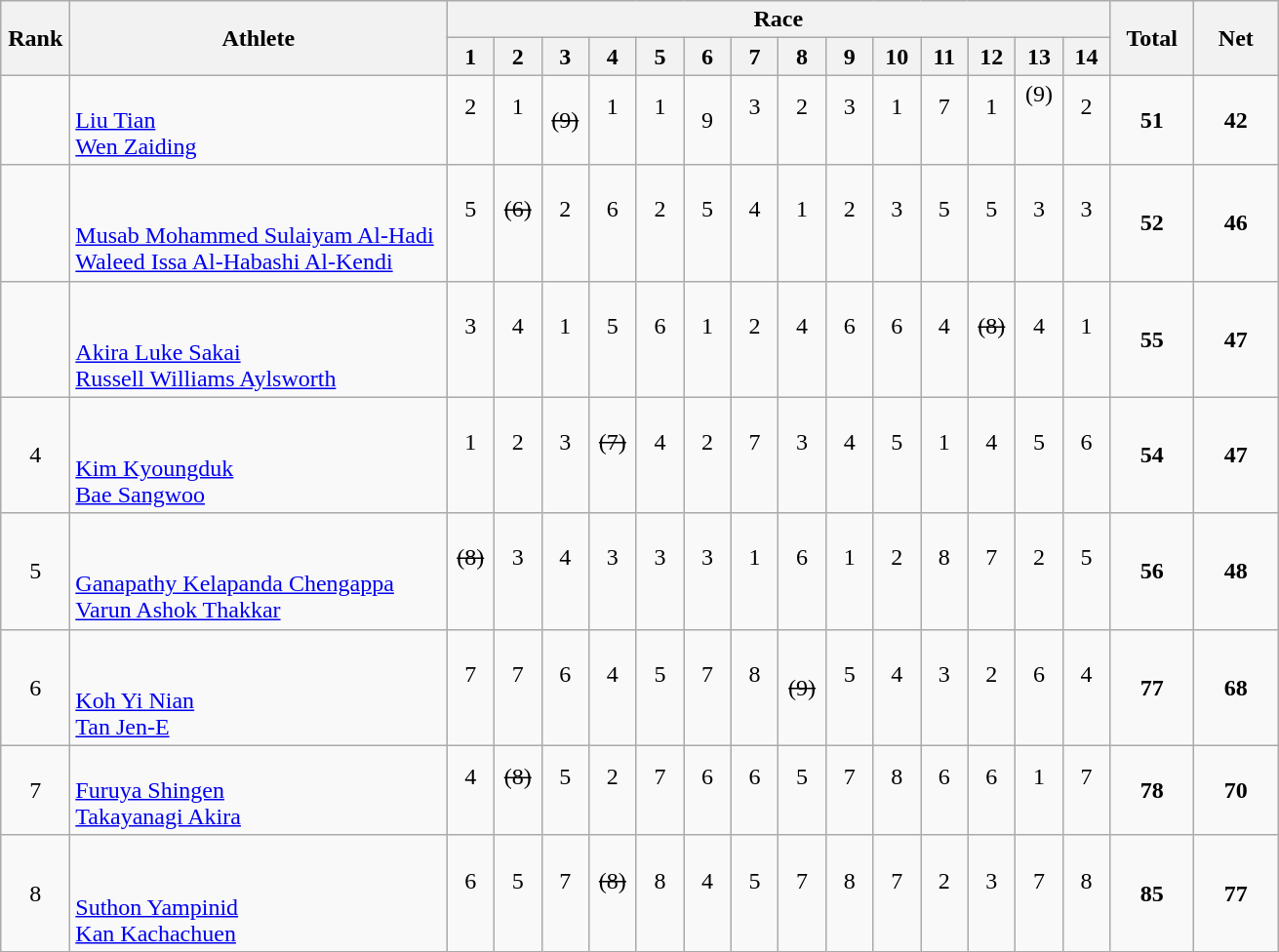<table | class="wikitable" style="text-align:center">
<tr>
<th rowspan="2" width=40>Rank</th>
<th rowspan="2" width=250>Athlete</th>
<th colspan="14">Race</th>
<th rowspan="2" width=50>Total</th>
<th rowspan="2" width=50>Net</th>
</tr>
<tr>
<th width=25>1</th>
<th width=25>2</th>
<th width=25>3</th>
<th width=25>4</th>
<th width=25>5</th>
<th width=25>6</th>
<th width=25>7</th>
<th width=25>8</th>
<th width=25>9</th>
<th width=25>10</th>
<th width=25>11</th>
<th width=25>12</th>
<th width=25>13</th>
<th width=25>14</th>
</tr>
<tr>
<td></td>
<td align=left><br><a href='#'>Liu Tian</a><br><a href='#'>Wen Zaiding</a></td>
<td>2<br> </td>
<td>1<br> </td>
<td><s>(9)</s><br></td>
<td>1<br> </td>
<td>1<br> </td>
<td>9<br></td>
<td>3<br> </td>
<td>2<br> </td>
<td>3<br> </td>
<td>1<br> </td>
<td>7<br> </td>
<td>1<br> </td>
<td>(9)<br><br> </td>
<td>2<br> </td>
<td><strong>51</strong></td>
<td><strong>42</strong></td>
</tr>
<tr>
<td></td>
<td align=left><br><br><a href='#'>Musab Mohammed Sulaiyam Al-Hadi</a><br><a href='#'>Waleed Issa Al-Habashi Al-Kendi</a></td>
<td>5<br> </td>
<td><s>(6)</s><br> </td>
<td>2<br> </td>
<td>6<br> </td>
<td>2<br> </td>
<td>5<br> </td>
<td>4<br> </td>
<td>1<br> </td>
<td>2<br> </td>
<td>3<br> </td>
<td>5<br> </td>
<td>5<br> </td>
<td>3<br> </td>
<td>3<br> </td>
<td><strong>52</strong></td>
<td><strong>46</strong></td>
</tr>
<tr>
<td></td>
<td align=left><br><br><a href='#'>Akira Luke Sakai</a><br><a href='#'>Russell Williams Aylsworth</a></td>
<td>3<br> </td>
<td>4<br> </td>
<td>1<br> </td>
<td>5<br> </td>
<td>6<br> </td>
<td>1<br> </td>
<td>2<br> </td>
<td>4<br> </td>
<td>6<br> </td>
<td>6<br> </td>
<td>4<br> </td>
<td><s>(8)</s><br> </td>
<td>4<br> </td>
<td>1<br> </td>
<td><strong>55</strong></td>
<td><strong>47</strong></td>
</tr>
<tr>
<td>4</td>
<td align=left><br><br><a href='#'>Kim Kyoungduk</a><br><a href='#'>Bae Sangwoo</a></td>
<td>1<br> </td>
<td>2<br> </td>
<td>3<br> </td>
<td><s>(7)</s><br> </td>
<td>4<br> </td>
<td>2<br> </td>
<td>7<br> </td>
<td>3<br> </td>
<td>4<br> </td>
<td>5<br> </td>
<td>1<br> </td>
<td>4<br> </td>
<td>5<br> </td>
<td>6<br> </td>
<td><strong>54</strong></td>
<td><strong>47</strong></td>
</tr>
<tr>
<td>5</td>
<td align=left><br><br><a href='#'>Ganapathy Kelapanda Chengappa</a><br><a href='#'>Varun Ashok Thakkar</a></td>
<td><s>(8)</s><br> </td>
<td>3<br> </td>
<td>4<br> </td>
<td>3<br> </td>
<td>3<br> </td>
<td>3<br> </td>
<td>1<br> </td>
<td>6<br> </td>
<td>1<br> </td>
<td>2<br> </td>
<td>8<br> </td>
<td>7<br> </td>
<td>2<br> </td>
<td>5<br> </td>
<td><strong>56</strong></td>
<td><strong>48</strong></td>
</tr>
<tr>
<td>6</td>
<td align=left><br><br><a href='#'>Koh Yi Nian</a><br><a href='#'>Tan Jen-E</a></td>
<td>7<br> </td>
<td>7<br> </td>
<td>6<br> </td>
<td>4<br> </td>
<td>5<br> </td>
<td>7<br> </td>
<td>8<br> </td>
<td><s>(9)</s><br></td>
<td>5<br> </td>
<td>4<br> </td>
<td>3<br> </td>
<td>2<br> </td>
<td>6<br> </td>
<td>4<br> </td>
<td><strong>77</strong></td>
<td><strong>68</strong></td>
</tr>
<tr>
<td>7</td>
<td align=left><br><a href='#'>Furuya Shingen</a><br><a href='#'>Takayanagi Akira</a></td>
<td>4<br> </td>
<td><s>(8)</s><br> </td>
<td>5<br> </td>
<td>2<br> </td>
<td>7<br> </td>
<td>6<br> </td>
<td>6<br> </td>
<td>5<br> </td>
<td>7<br> </td>
<td>8<br> </td>
<td>6<br> </td>
<td>6<br> </td>
<td>1<br> </td>
<td>7<br> </td>
<td><strong>78</strong></td>
<td><strong>70</strong></td>
</tr>
<tr>
<td>8</td>
<td align=left><br><br><a href='#'>Suthon Yampinid</a><br><a href='#'>Kan Kachachuen</a></td>
<td>6<br> </td>
<td>5<br> </td>
<td>7<br> </td>
<td><s>(8)</s><br> </td>
<td>8<br> </td>
<td>4<br> </td>
<td>5<br> </td>
<td>7<br> </td>
<td>8<br> </td>
<td>7<br> </td>
<td>2<br> </td>
<td>3<br> </td>
<td>7<br> </td>
<td>8<br> </td>
<td><strong>85</strong></td>
<td><strong>77</strong></td>
</tr>
</table>
